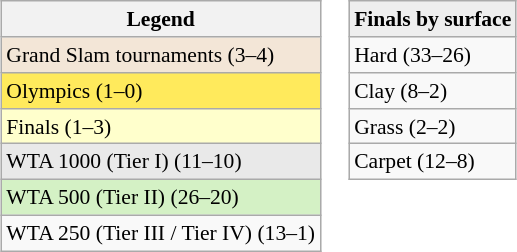<table>
<tr valign=top style=font-size:90%>
<td><br><table class=wikitable>
<tr>
<th>Legend</th>
</tr>
<tr>
<td style=background:#f3e6d7>Grand Slam tournaments (3–4)</td>
</tr>
<tr>
<td style=background:#ffea5c>Olympics (1–0)</td>
</tr>
<tr>
<td style=background:#ffc>Finals (1–3)</td>
</tr>
<tr>
<td style=background:#e9e9e9>WTA 1000 (Tier I) (11–10)</td>
</tr>
<tr>
<td style=background:#d4f1c5>WTA 500 (Tier II) (26–20)</td>
</tr>
<tr>
<td>WTA 250 (Tier III / Tier IV) (13–1)</td>
</tr>
</table>
</td>
<td><br><table class=wikitable>
<tr bgcolor=#eeeeee>
<td><strong>Finals by surface</strong></td>
</tr>
<tr>
<td>Hard (33–26)</td>
</tr>
<tr>
<td>Clay (8–2)</td>
</tr>
<tr>
<td>Grass (2–2)</td>
</tr>
<tr>
<td>Carpet (12–8)</td>
</tr>
</table>
</td>
</tr>
</table>
